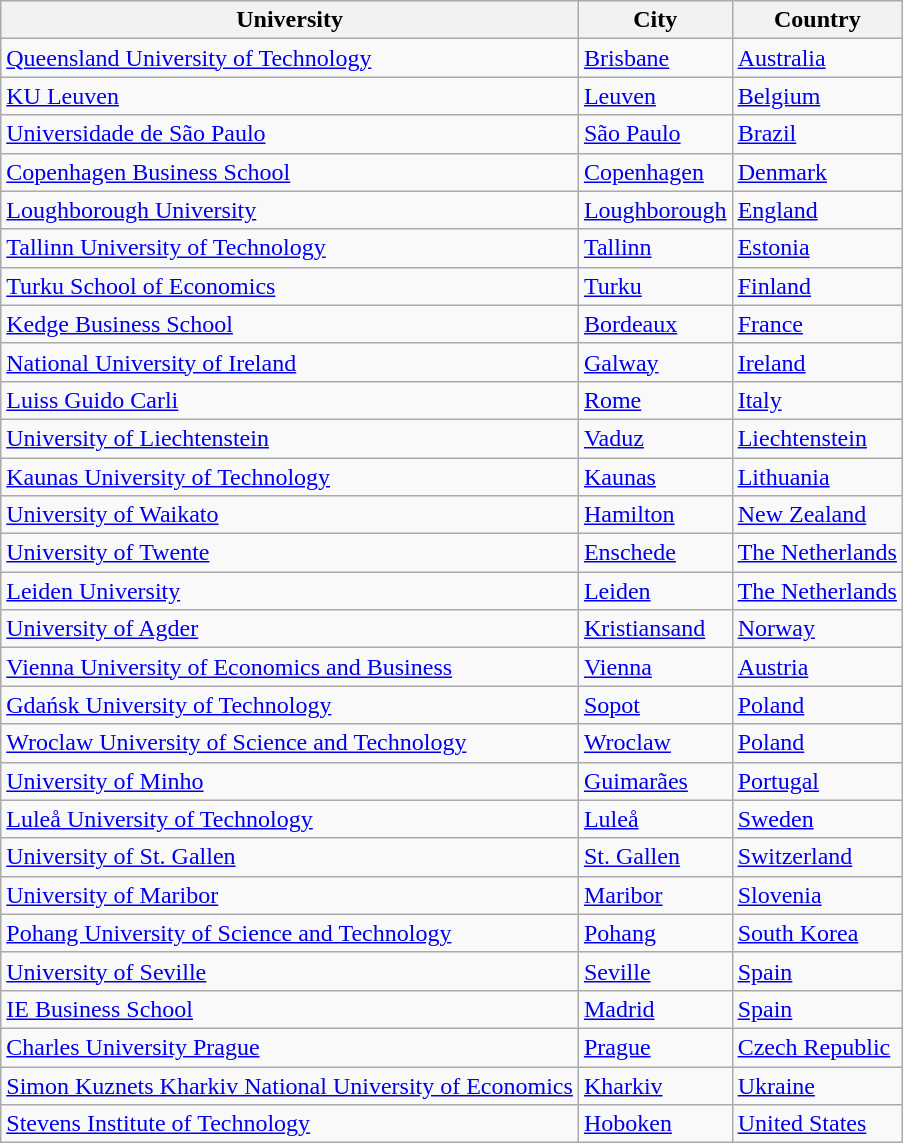<table class="wikitable sortable">
<tr>
<th>University</th>
<th>City</th>
<th>Country</th>
</tr>
<tr>
<td><a href='#'>Queensland University of Technology</a></td>
<td><a href='#'>Brisbane</a></td>
<td><a href='#'>Australia</a></td>
</tr>
<tr>
<td><a href='#'>KU Leuven</a></td>
<td><a href='#'>Leuven</a></td>
<td><a href='#'>Belgium</a></td>
</tr>
<tr>
<td><a href='#'>Universidade de São Paulo</a></td>
<td><a href='#'>São Paulo</a></td>
<td><a href='#'>Brazil</a></td>
</tr>
<tr>
<td><a href='#'>Copenhagen Business School</a></td>
<td><a href='#'>Copenhagen</a></td>
<td><a href='#'>Denmark</a></td>
</tr>
<tr>
<td><a href='#'>Loughborough University</a></td>
<td><a href='#'>Loughborough</a></td>
<td><a href='#'>England</a></td>
</tr>
<tr>
<td><a href='#'>Tallinn University of Technology</a></td>
<td><a href='#'>Tallinn</a></td>
<td><a href='#'>Estonia</a></td>
</tr>
<tr>
<td><a href='#'>Turku School of Economics</a></td>
<td><a href='#'>Turku</a></td>
<td><a href='#'>Finland</a></td>
</tr>
<tr>
<td><a href='#'>Kedge Business School</a></td>
<td><a href='#'>Bordeaux</a></td>
<td><a href='#'>France</a></td>
</tr>
<tr>
<td><a href='#'>National University of Ireland</a></td>
<td><a href='#'>Galway</a></td>
<td><a href='#'>Ireland</a></td>
</tr>
<tr>
<td><a href='#'>Luiss Guido Carli</a></td>
<td><a href='#'>Rome</a></td>
<td><a href='#'>Italy</a></td>
</tr>
<tr>
<td><a href='#'>University of Liechtenstein</a></td>
<td><a href='#'>Vaduz</a></td>
<td><a href='#'>Liechtenstein</a></td>
</tr>
<tr>
<td><a href='#'>Kaunas University of Technology</a></td>
<td><a href='#'>Kaunas</a></td>
<td><a href='#'>Lithuania</a></td>
</tr>
<tr>
<td><a href='#'>University of Waikato</a></td>
<td><a href='#'>Hamilton</a></td>
<td><a href='#'>New Zealand</a></td>
</tr>
<tr>
<td><a href='#'>University of Twente</a></td>
<td><a href='#'>Enschede</a></td>
<td><a href='#'>The Netherlands</a></td>
</tr>
<tr>
<td><a href='#'>Leiden University</a></td>
<td><a href='#'>Leiden</a></td>
<td><a href='#'>The Netherlands</a></td>
</tr>
<tr>
<td><a href='#'>University of Agder</a></td>
<td><a href='#'>Kristiansand</a></td>
<td><a href='#'>Norway</a></td>
</tr>
<tr>
<td><a href='#'>Vienna University of Economics and Business</a></td>
<td><a href='#'>Vienna</a></td>
<td><a href='#'>Austria</a></td>
</tr>
<tr>
<td><a href='#'>Gdańsk University of Technology</a></td>
<td><a href='#'>Sopot</a></td>
<td><a href='#'>Poland</a></td>
</tr>
<tr>
<td><a href='#'>Wroclaw University of Science and Technology</a></td>
<td><a href='#'>Wroclaw</a></td>
<td><a href='#'>Poland</a></td>
</tr>
<tr>
<td><a href='#'>University of Minho</a></td>
<td><a href='#'>Guimarães</a></td>
<td><a href='#'>Portugal</a></td>
</tr>
<tr>
<td><a href='#'>Luleå University of Technology</a></td>
<td><a href='#'>Luleå</a></td>
<td><a href='#'>Sweden</a></td>
</tr>
<tr>
<td><a href='#'>University of St. Gallen</a></td>
<td><a href='#'>St. Gallen</a></td>
<td><a href='#'>Switzerland</a></td>
</tr>
<tr>
<td><a href='#'>University of Maribor</a></td>
<td><a href='#'>Maribor</a></td>
<td><a href='#'>Slovenia</a></td>
</tr>
<tr>
<td><a href='#'>Pohang University of Science and Technology</a></td>
<td><a href='#'>Pohang</a></td>
<td><a href='#'>South Korea</a></td>
</tr>
<tr>
<td><a href='#'>University of Seville</a></td>
<td><a href='#'>Seville</a></td>
<td><a href='#'>Spain</a></td>
</tr>
<tr>
<td><a href='#'>IE Business School</a></td>
<td><a href='#'>Madrid</a></td>
<td><a href='#'>Spain</a></td>
</tr>
<tr>
<td><a href='#'>Charles University Prague</a></td>
<td><a href='#'>Prague</a></td>
<td><a href='#'>Czech Republic</a></td>
</tr>
<tr>
<td><a href='#'>Simon Kuznets Kharkiv National University of Economics</a></td>
<td><a href='#'>Kharkiv</a></td>
<td><a href='#'>Ukraine</a></td>
</tr>
<tr>
<td><a href='#'>Stevens Institute of Technology</a></td>
<td><a href='#'>Hoboken</a></td>
<td><a href='#'>United States</a></td>
</tr>
</table>
